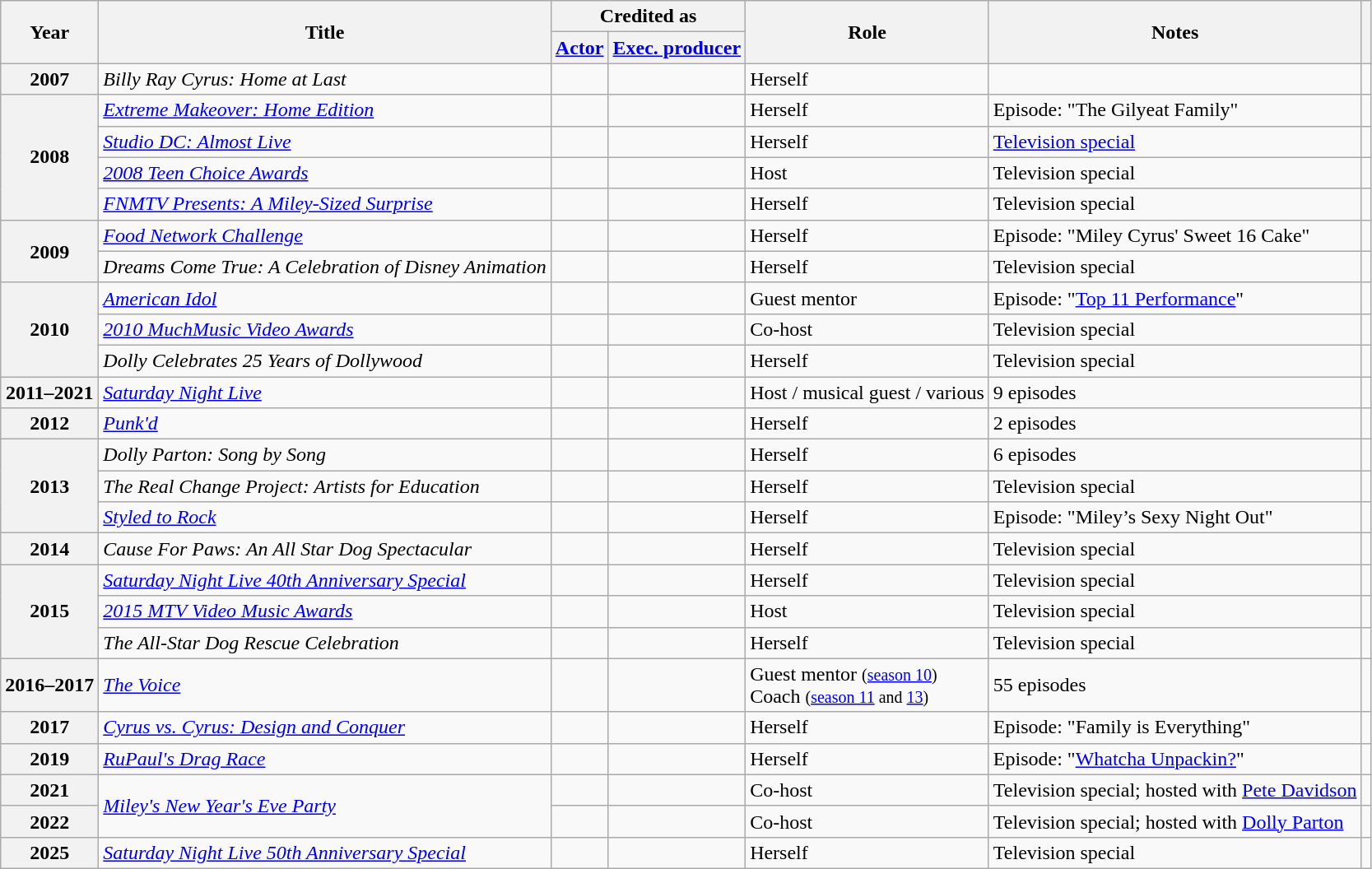<table class="wikitable plainrowheaders sortable">
<tr>
<th rowspan="2" scope="col">Year</th>
<th rowspan="2" scope="col">Title</th>
<th colspan="2" scope="col">Credited as</th>
<th rowspan="2" scope="col">Role</th>
<th rowspan="2" scope="col">Notes</th>
<th rowspan="2" scope="col" class="unsortable"></th>
</tr>
<tr>
<th><a href='#'>Actor</a></th>
<th><a href='#'>Exec. producer</a></th>
</tr>
<tr>
<th scope="row">2007</th>
<td><em>Billy Ray Cyrus: Home at Last</em></td>
<td></td>
<td></td>
<td>Herself</td>
<td></td>
<td style="text-align:center;"></td>
</tr>
<tr>
<th scope="row" rowspan="4">2008</th>
<td><em><a href='#'>Extreme Makeover: Home Edition</a></em></td>
<td></td>
<td></td>
<td>Herself</td>
<td>Episode: "The Gilyeat Family"</td>
<td style="text-align:center;"></td>
</tr>
<tr>
<td><em><a href='#'>Studio DC: Almost Live</a></em></td>
<td></td>
<td></td>
<td>Herself</td>
<td><a href='#'>Television special</a></td>
<td style="text-align:center;"></td>
</tr>
<tr>
<td><em><a href='#'>2008 Teen Choice Awards</a></em></td>
<td></td>
<td></td>
<td>Host</td>
<td>Television special</td>
<td style="text-align:center;"></td>
</tr>
<tr>
<td><em><a href='#'>FNMTV Presents: A Miley-Sized Surprise</a></em></td>
<td></td>
<td></td>
<td>Herself</td>
<td>Television special</td>
<td style="text-align:center;"></td>
</tr>
<tr>
<th scope="row" rowspan="2">2009</th>
<td><em><a href='#'>Food Network Challenge</a></em></td>
<td></td>
<td></td>
<td>Herself</td>
<td>Episode: "Miley Cyrus' Sweet 16 Cake"</td>
<td style="text-align:center;"></td>
</tr>
<tr>
<td><em>Dreams Come True: A Celebration of Disney Animation</em></td>
<td></td>
<td></td>
<td>Herself</td>
<td>Television special</td>
<td style="text-align:center;"></td>
</tr>
<tr>
<th scope="row" rowspan="3">2010</th>
<td><em><a href='#'>American Idol</a></em></td>
<td></td>
<td></td>
<td>Guest mentor</td>
<td>Episode: "<a href='#'>Top 11 Performance</a>"</td>
<td style="text-align:center;"></td>
</tr>
<tr>
<td><em><a href='#'>2010 MuchMusic Video Awards</a></em></td>
<td></td>
<td></td>
<td>Co-host</td>
<td>Television special</td>
<td style="text-align:center;"></td>
</tr>
<tr>
<td><em>Dolly Celebrates 25 Years of Dollywood</em></td>
<td></td>
<td></td>
<td>Herself</td>
<td>Television special</td>
<td style="text-align:center;"></td>
</tr>
<tr>
<th scope="row">2011–2021</th>
<td><em><a href='#'>Saturday Night Live</a></em></td>
<td></td>
<td></td>
<td>Host / musical guest / various</td>
<td>9 episodes</td>
<td style="text-align:center;"></td>
</tr>
<tr>
<th scope="row">2012</th>
<td><em><a href='#'>Punk'd</a></em></td>
<td></td>
<td></td>
<td>Herself</td>
<td>2 episodes</td>
<td style="text-align:center;"></td>
</tr>
<tr>
<th scope="row" rowspan="3">2013</th>
<td><em>Dolly Parton: Song by Song</em></td>
<td></td>
<td></td>
<td>Herself</td>
<td>6 episodes</td>
<td style="text-align:center;"></td>
</tr>
<tr>
<td><em>The Real Change Project: Artists for Education</em></td>
<td></td>
<td></td>
<td>Herself</td>
<td>Television special</td>
<td style="text-align:center;"></td>
</tr>
<tr>
<td><em><a href='#'>Styled to Rock</a></em></td>
<td></td>
<td></td>
<td>Herself</td>
<td>Episode: "Miley’s Sexy Night Out"</td>
<td style="text-align:center;"></td>
</tr>
<tr>
<th scope="row">2014</th>
<td><em>Cause For Paws: An All Star Dog Spectacular</em></td>
<td></td>
<td></td>
<td>Herself</td>
<td>Television special</td>
<td style="text-align:center;"></td>
</tr>
<tr>
<th scope="row" rowspan="3">2015</th>
<td><em><a href='#'>Saturday Night Live 40th Anniversary Special</a></em></td>
<td></td>
<td></td>
<td>Herself</td>
<td>Television special</td>
<td style="text-align:center;"></td>
</tr>
<tr>
<td><em><a href='#'>2015 MTV Video Music Awards</a></em></td>
<td></td>
<td></td>
<td>Host</td>
<td>Television special</td>
<td style="text-align:center;"></td>
</tr>
<tr>
<td><em>The All-Star Dog Rescue Celebration</em></td>
<td></td>
<td></td>
<td>Herself</td>
<td>Television special</td>
<td style="text-align:center;"></td>
</tr>
<tr>
<th scope="row">2016–2017</th>
<td><em><a href='#'>The Voice</a></em></td>
<td></td>
<td></td>
<td>Guest mentor <small>(<a href='#'>season 10</a>)</small><br>Coach <small>(<a href='#'>season 11</a> and <a href='#'>13</a>)</small></td>
<td>55 episodes</td>
<td style="text-align:center;"></td>
</tr>
<tr>
<th scope="row">2017</th>
<td><em><a href='#'>Cyrus vs. Cyrus: Design and Conquer</a></em></td>
<td></td>
<td></td>
<td>Herself</td>
<td>Episode: "Family is Everything"</td>
<td style="text-align:center;"></td>
</tr>
<tr>
<th scope="row">2019</th>
<td><em><a href='#'>RuPaul's Drag Race</a></em></td>
<td></td>
<td></td>
<td>Herself</td>
<td>Episode: "<a href='#'>Whatcha Unpackin?</a>"</td>
<td style="text-align:center;"></td>
</tr>
<tr>
<th scope="row">2021</th>
<td rowspan="2"><em><a href='#'>Miley's New Year's Eve Party</a></em></td>
<td></td>
<td></td>
<td>Co-host</td>
<td>Television special; hosted with <a href='#'>Pete Davidson</a></td>
<td style="text-align:center;"></td>
</tr>
<tr>
<th scope="row">2022</th>
<td></td>
<td></td>
<td>Co-host</td>
<td>Television special; hosted with <a href='#'>Dolly Parton</a></td>
<td style="text-align:center;"></td>
</tr>
<tr>
<th scope="row">2025</th>
<td><em><a href='#'>Saturday Night Live 50th Anniversary Special</a></em></td>
<td></td>
<td></td>
<td>Herself</td>
<td>Television special</td>
<td style="text-align:center;"></td>
</tr>
</table>
